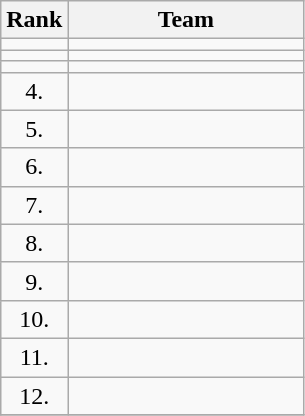<table class=wikitable style="text-align:center;">
<tr>
<th>Rank</th>
<th width=150>Team</th>
</tr>
<tr>
<td align=center></td>
<td align=left></td>
</tr>
<tr>
<td align=center></td>
<td align=left></td>
</tr>
<tr>
<td align=center></td>
<td align=left></td>
</tr>
<tr>
<td align=center>4.</td>
<td align=left></td>
</tr>
<tr>
<td align=center>5.</td>
<td align=left></td>
</tr>
<tr>
<td align=center>6.</td>
<td align=left></td>
</tr>
<tr>
<td align=center>7.</td>
<td align=left></td>
</tr>
<tr>
<td align=center>8.</td>
<td align=left></td>
</tr>
<tr>
<td align=center>9.</td>
<td align=left></td>
</tr>
<tr>
<td align=center>10.</td>
<td align=left></td>
</tr>
<tr>
<td align=center>11.</td>
<td align=left></td>
</tr>
<tr>
<td align=center>12.</td>
<td align=left></td>
</tr>
<tr>
</tr>
</table>
